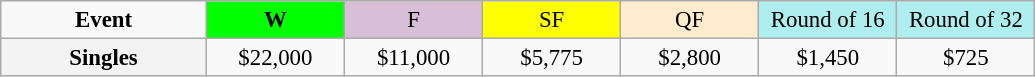<table class=wikitable style=font-size:95%;text-align:center>
<tr>
<td style="width:130px"><strong>Event</strong></td>
<td style="width:85px; background:lime"><strong>W</strong></td>
<td style="width:85px; background:thistle">F</td>
<td style="width:85px; background:#ffff00">SF</td>
<td style="width:85px; background:#ffebcd">QF</td>
<td style="width:85px; background:#afeeee">Round of 16</td>
<td style="width:85px; background:#afeeee">Round of 32</td>
</tr>
<tr>
<th style=background:#f3f3f3>Singles </th>
<td>$22,000</td>
<td>$11,000</td>
<td>$5,775</td>
<td>$2,800</td>
<td>$1,450</td>
<td>$725</td>
</tr>
</table>
